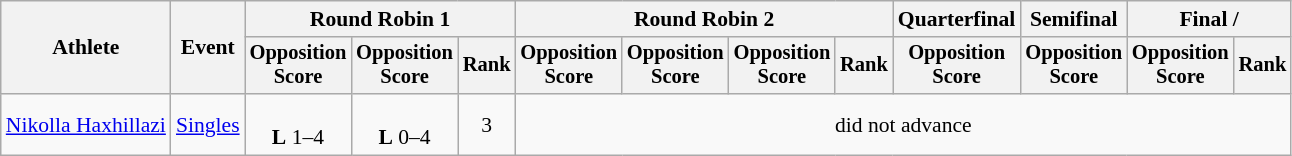<table class=wikitable style="font-size:90%">
<tr>
<th rowspan=2>Athlete</th>
<th rowspan=2>Event</th>
<th colspan=3>Round Robin 1</th>
<th colspan=4>Round Robin 2</th>
<th>Quarterfinal</th>
<th>Semifinal</th>
<th colspan=2>Final / </th>
</tr>
<tr style="font-size:95%">
<th>Opposition<br>Score</th>
<th>Opposition<br>Score</th>
<th>Rank</th>
<th>Opposition<br>Score</th>
<th>Opposition<br>Score</th>
<th>Opposition<br>Score</th>
<th>Rank</th>
<th>Opposition<br>Score</th>
<th>Opposition<br>Score</th>
<th>Opposition<br>Score</th>
<th>Rank</th>
</tr>
<tr align=center>
<td align=left><a href='#'>Nikolla Haxhillazi</a></td>
<td align=left><a href='#'>Singles</a></td>
<td><br><strong>L</strong> 1–4</td>
<td><br><strong>L</strong> 0–4</td>
<td>3</td>
<td colspan=8>did not advance</td>
</tr>
</table>
